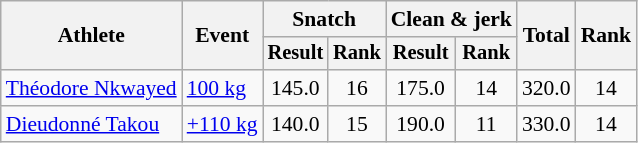<table class="wikitable" style="font-size:90%">
<tr>
<th rowspan="2">Athlete</th>
<th rowspan="2">Event</th>
<th colspan="2">Snatch</th>
<th colspan="2">Clean & jerk</th>
<th rowspan="2">Total</th>
<th rowspan="2">Rank</th>
</tr>
<tr style="font-size:95%">
<th>Result</th>
<th>Rank</th>
<th>Result</th>
<th>Rank</th>
</tr>
<tr align=center>
<td align=left><a href='#'>Théodore Nkwayed</a></td>
<td align=left><a href='#'>100 kg</a></td>
<td>145.0</td>
<td>16</td>
<td>175.0</td>
<td>14</td>
<td>320.0</td>
<td>14</td>
</tr>
<tr align=center>
<td align=left><a href='#'>Dieudonné Takou</a></td>
<td align=left><a href='#'>+110 kg</a></td>
<td>140.0</td>
<td>15</td>
<td>190.0</td>
<td>11</td>
<td>330.0</td>
<td>14</td>
</tr>
</table>
